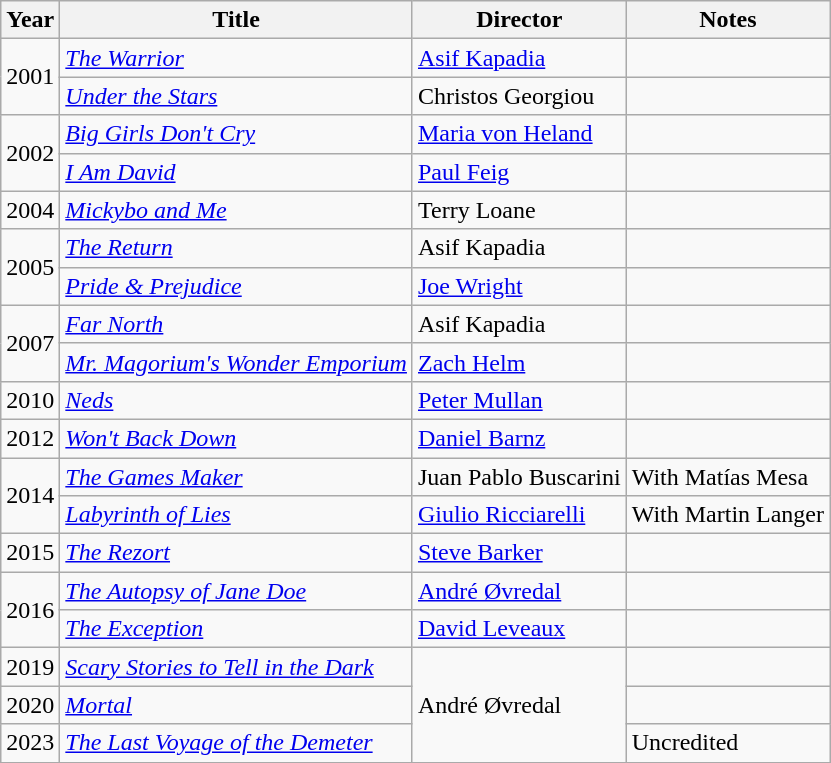<table class="wikitable">
<tr>
<th>Year</th>
<th>Title</th>
<th>Director</th>
<th>Notes</th>
</tr>
<tr>
<td rowspan=2>2001</td>
<td><em><a href='#'>The Warrior</a></em></td>
<td><a href='#'>Asif Kapadia</a></td>
<td></td>
</tr>
<tr>
<td><em><a href='#'>Under the Stars</a></em></td>
<td>Christos Georgiou</td>
<td></td>
</tr>
<tr>
<td rowspan=2>2002</td>
<td><em><a href='#'>Big Girls Don't Cry</a></em></td>
<td><a href='#'>Maria von Heland</a></td>
<td></td>
</tr>
<tr>
<td><em><a href='#'>I Am David</a></em></td>
<td><a href='#'>Paul Feig</a></td>
<td></td>
</tr>
<tr>
<td>2004</td>
<td><em><a href='#'>Mickybo and Me</a></em></td>
<td>Terry Loane</td>
<td></td>
</tr>
<tr>
<td rowspan=2>2005</td>
<td><em><a href='#'>The Return</a></em></td>
<td>Asif Kapadia</td>
<td></td>
</tr>
<tr>
<td><em><a href='#'>Pride & Prejudice</a></em></td>
<td><a href='#'>Joe Wright</a></td>
<td></td>
</tr>
<tr>
<td rowspan=2>2007</td>
<td><em><a href='#'>Far North</a></em></td>
<td>Asif Kapadia</td>
<td></td>
</tr>
<tr>
<td><em><a href='#'>Mr. Magorium's Wonder Emporium</a></em></td>
<td><a href='#'>Zach Helm</a></td>
<td></td>
</tr>
<tr>
<td>2010</td>
<td><em><a href='#'>Neds</a></em></td>
<td><a href='#'>Peter Mullan</a></td>
<td></td>
</tr>
<tr>
<td>2012</td>
<td><em><a href='#'>Won't Back Down</a></em></td>
<td><a href='#'>Daniel Barnz</a></td>
<td></td>
</tr>
<tr>
<td rowspan=2>2014</td>
<td><em><a href='#'>The Games Maker</a></em></td>
<td>Juan Pablo Buscarini</td>
<td>With Matías Mesa</td>
</tr>
<tr>
<td><em><a href='#'>Labyrinth of Lies</a></em></td>
<td><a href='#'>Giulio Ricciarelli</a></td>
<td>With Martin Langer</td>
</tr>
<tr>
<td>2015</td>
<td><em><a href='#'>The Rezort</a></em></td>
<td><a href='#'>Steve Barker</a></td>
<td></td>
</tr>
<tr>
<td rowspan=2>2016</td>
<td><em><a href='#'>The Autopsy of Jane Doe</a></em></td>
<td><a href='#'>André Øvredal</a></td>
<td></td>
</tr>
<tr>
<td><em><a href='#'>The Exception</a></em></td>
<td><a href='#'>David Leveaux</a></td>
<td></td>
</tr>
<tr>
<td>2019</td>
<td><em><a href='#'>Scary Stories to Tell in the Dark</a></em></td>
<td rowspan=3>André Øvredal</td>
<td></td>
</tr>
<tr>
<td>2020</td>
<td><em><a href='#'>Mortal</a></em></td>
<td></td>
</tr>
<tr>
<td>2023</td>
<td><em><a href='#'>The Last Voyage of the Demeter</a></em></td>
<td>Uncredited</td>
</tr>
<tr>
</tr>
</table>
